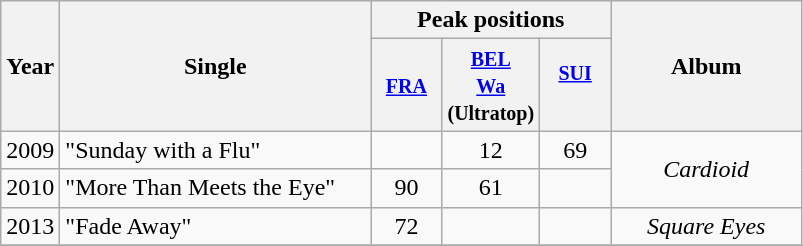<table class="wikitable">
<tr>
<th align="center" rowspan="2" width="10">Year</th>
<th align="center" rowspan="2" width="200">Single</th>
<th align="center" colspan="3" width="30">Peak positions</th>
<th align="center" rowspan="2" width="120">Album</th>
</tr>
<tr>
<th width="40"><small><a href='#'>FRA</a><br></small></th>
<th width="20"><small><a href='#'>BEL <br>Wa</a><br>(Ultratop)<br></small></th>
<th width="40"><small><a href='#'>SUI</a><br></small><br></th>
</tr>
<tr>
<td align="center" rowspan="1">2009</td>
<td>"Sunday with a Flu"</td>
<td align="center"></td>
<td align="center">12</td>
<td align="center">69</td>
<td align="center" rowspan=2><em>Cardioid</em></td>
</tr>
<tr>
<td align="center" rowspan="1">2010</td>
<td>"More Than Meets the Eye"</td>
<td align="center">90</td>
<td align="center">61</td>
<td align="center"></td>
</tr>
<tr>
<td align="center" rowspan="1">2013</td>
<td>"Fade Away"</td>
<td align="center">72</td>
<td align="center"></td>
<td align="center"></td>
<td align="center"><em>Square Eyes</em></td>
</tr>
<tr>
</tr>
</table>
